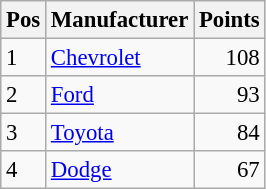<table class="wikitable" style="font-size: 95%;">
<tr>
<th>Pos</th>
<th>Manufacturer</th>
<th>Points</th>
</tr>
<tr>
<td>1</td>
<td><a href='#'>Chevrolet</a></td>
<td style="text-align:right;">108</td>
</tr>
<tr>
<td>2</td>
<td><a href='#'>Ford</a></td>
<td style="text-align:right;">93</td>
</tr>
<tr>
<td>3</td>
<td><a href='#'>Toyota</a></td>
<td style="text-align:right;">84</td>
</tr>
<tr>
<td>4</td>
<td><a href='#'>Dodge</a></td>
<td style="text-align:right;">67</td>
</tr>
</table>
